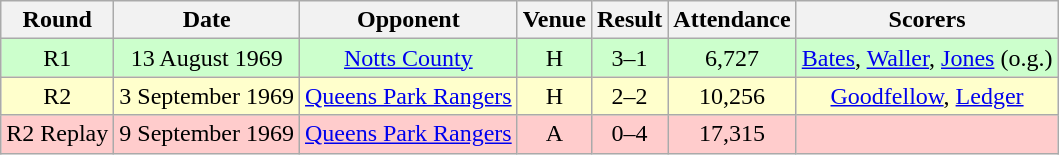<table class="wikitable" style="font-size:100%; text-align:center">
<tr>
<th>Round</th>
<th>Date</th>
<th>Opponent</th>
<th>Venue</th>
<th>Result</th>
<th>Attendance</th>
<th>Scorers</th>
</tr>
<tr style="background-color: #CCFFCC;">
<td>R1</td>
<td>13 August 1969</td>
<td><a href='#'>Notts County</a></td>
<td>H</td>
<td>3–1</td>
<td>6,727</td>
<td><a href='#'>Bates</a>, <a href='#'>Waller</a>, <a href='#'>Jones</a> (o.g.)</td>
</tr>
<tr style="background-color: #FFFFCC;">
<td>R2</td>
<td>3 September 1969</td>
<td><a href='#'>Queens Park Rangers</a></td>
<td>H</td>
<td>2–2</td>
<td>10,256</td>
<td><a href='#'>Goodfellow</a>, <a href='#'>Ledger</a></td>
</tr>
<tr style="background-color: #FFCCCC;">
<td>R2 Replay</td>
<td>9 September 1969</td>
<td><a href='#'>Queens Park Rangers</a></td>
<td>A</td>
<td>0–4</td>
<td>17,315</td>
<td></td>
</tr>
</table>
